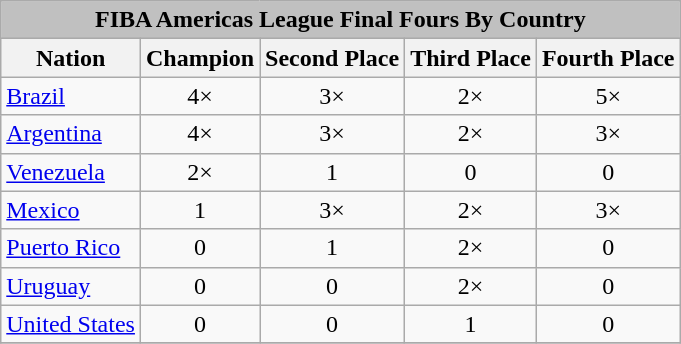<table class="wikitable">
<tr>
<th colspan="12" style="text-align:center;background-color:silver;">FIBA Americas League Final Fours By Country</th>
</tr>
<tr>
<th>Nation</th>
<th>Champion</th>
<th>Second Place</th>
<th>Third Place</th>
<th>Fourth Place</th>
</tr>
<tr>
<td> <a href='#'>Brazil</a></td>
<td align=center>4×</td>
<td align=center>3×</td>
<td align=center>2×</td>
<td align=center>5×</td>
</tr>
<tr>
<td> <a href='#'>Argentina</a></td>
<td align=center>4×</td>
<td align=center>3×</td>
<td align=center>2×</td>
<td align=center>3×</td>
</tr>
<tr>
<td> <a href='#'>Venezuela</a></td>
<td align=center>2×</td>
<td align=center>1</td>
<td align=center>0</td>
<td align=center>0</td>
</tr>
<tr>
<td> <a href='#'>Mexico</a></td>
<td align=center>1</td>
<td align=center>3×</td>
<td align=center>2×</td>
<td align=center>3×</td>
</tr>
<tr>
<td> <a href='#'>Puerto Rico</a></td>
<td align=center>0</td>
<td align=center>1</td>
<td align=center>2×</td>
<td align=center>0</td>
</tr>
<tr>
<td> <a href='#'>Uruguay</a></td>
<td align=center>0</td>
<td align=center>0</td>
<td align=center>2×</td>
<td align=center>0</td>
</tr>
<tr>
<td> <a href='#'>United States</a></td>
<td align=center>0</td>
<td align=center>0</td>
<td align=center>1</td>
<td align=center>0</td>
</tr>
<tr>
</tr>
</table>
